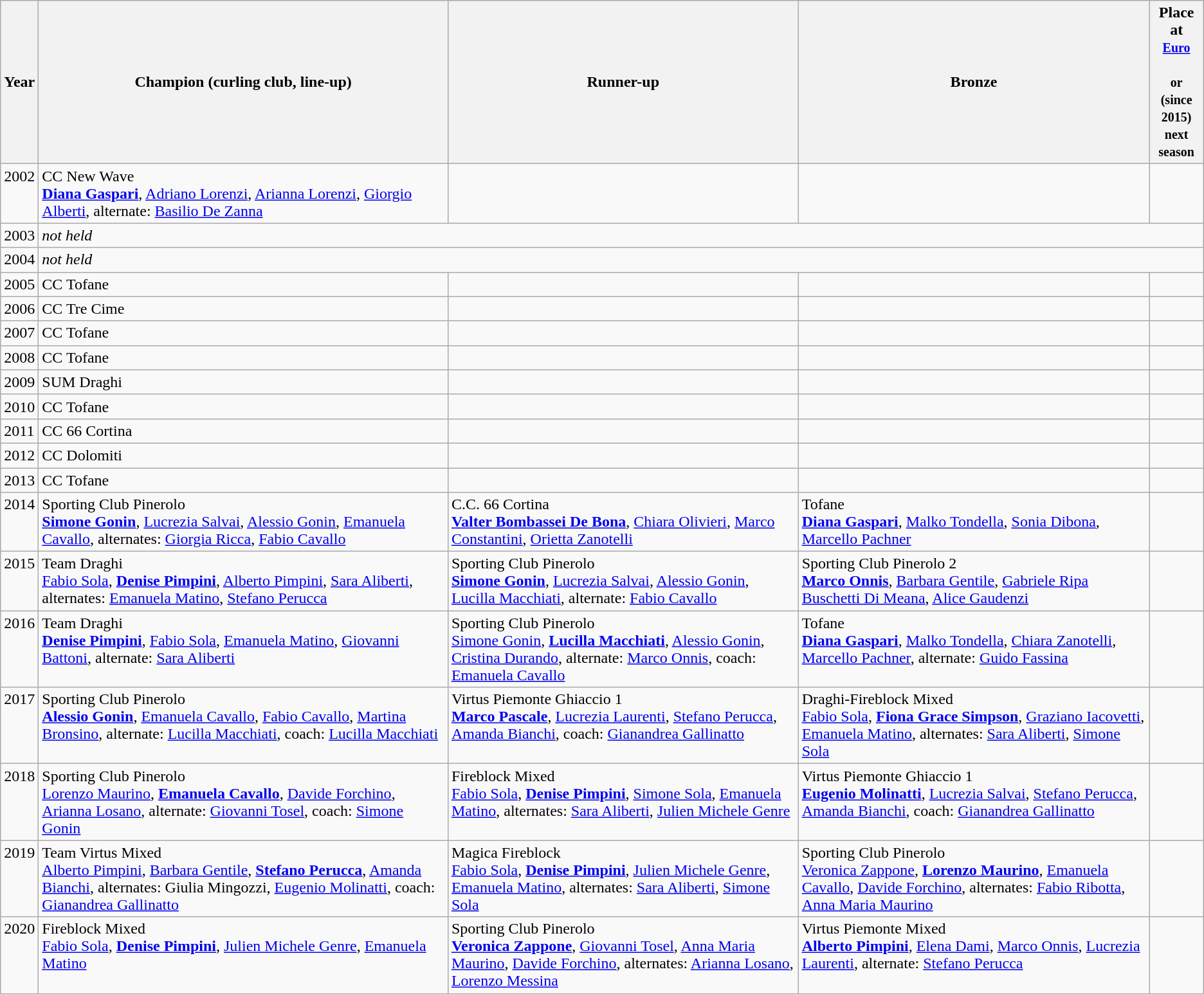<table class="wikitable">
<tr>
<th>Year</th>
<th>Champion (curling club, line-up)</th>
<th>Runner-up</th>
<th>Bronze</th>
<th>Place at<br><small><a href='#'>Euro</a><br><br>or <br>(since 2015)<br>next season</small></th>
</tr>
<tr valign="top">
<td>2002</td>
<td>CC New Wave<br><strong><a href='#'>Diana Gaspari</a></strong>, <a href='#'>Adriano Lorenzi</a>, <a href='#'>Arianna Lorenzi</a>, <a href='#'>Giorgio Alberti</a>, alternate: <a href='#'>Basilio De Zanna</a></td>
<td></td>
<td></td>
<td></td>
</tr>
<tr>
<td>2003</td>
<td colspan=4><em>not held</em></td>
</tr>
<tr>
<td>2004</td>
<td colspan=4><em>not held</em></td>
</tr>
<tr valign="top">
<td>2005</td>
<td>CC Tofane</td>
<td></td>
<td></td>
<td></td>
</tr>
<tr valign="top">
<td>2006</td>
<td>CC Tre Cime</td>
<td></td>
<td></td>
<td></td>
</tr>
<tr valign="top">
<td>2007</td>
<td>CC Tofane</td>
<td></td>
<td></td>
<td></td>
</tr>
<tr valign="top">
<td>2008</td>
<td>CC Tofane</td>
<td></td>
<td></td>
<td></td>
</tr>
<tr valign="top">
<td>2009</td>
<td>SUM Draghi</td>
<td></td>
<td></td>
<td></td>
</tr>
<tr valign="top">
<td>2010</td>
<td>CC Tofane</td>
<td></td>
<td></td>
<td></td>
</tr>
<tr valign="top">
<td>2011</td>
<td>CC 66 Cortina</td>
<td></td>
<td></td>
<td></td>
</tr>
<tr valign="top">
<td>2012</td>
<td>CC Dolomiti</td>
<td></td>
<td></td>
<td></td>
</tr>
<tr valign="top">
<td>2013</td>
<td>CC Tofane</td>
<td></td>
<td></td>
<td></td>
</tr>
<tr valign="top">
<td>2014<br></td>
<td>Sporting Club Pinerolo<br><strong><a href='#'>Simone Gonin</a></strong>, <a href='#'>Lucrezia Salvai</a>, <a href='#'>Alessio Gonin</a>, <a href='#'>Emanuela Cavallo</a>, alternates: <a href='#'>Giorgia Ricca</a>, <a href='#'>Fabio Cavallo</a></td>
<td>C.C. 66 Cortina<br><strong><a href='#'>Valter Bombassei De Bona</a></strong>, <a href='#'>Chiara Olivieri</a>, <a href='#'>Marco Constantini</a>, <a href='#'>Orietta Zanotelli</a></td>
<td>Tofane<br><strong><a href='#'>Diana Gaspari</a></strong>, <a href='#'>Malko Tondella</a>, <a href='#'>Sonia Dibona</a>, <a href='#'>Marcello Pachner</a></td>
<td></td>
</tr>
<tr valign="top">
<td>2015<br></td>
<td>Team Draghi<br><a href='#'>Fabio Sola</a>, <strong><a href='#'>Denise Pimpini</a></strong>, <a href='#'>Alberto Pimpini</a>, <a href='#'>Sara Aliberti</a>, alternates: <a href='#'>Emanuela Matino</a>, <a href='#'>Stefano Perucca</a></td>
<td>Sporting Club Pinerolo<br><strong><a href='#'>Simone Gonin</a></strong>, <a href='#'>Lucrezia Salvai</a>, <a href='#'>Alessio Gonin</a>, <a href='#'>Lucilla Macchiati</a>, alternate: <a href='#'>Fabio Cavallo</a></td>
<td>Sporting Club Pinerolo 2<br><strong><a href='#'>Marco Onnis</a></strong>, <a href='#'>Barbara Gentile</a>, <a href='#'>Gabriele Ripa Buschetti Di Meana</a>, <a href='#'>Alice Gaudenzi</a></td>
<td></td>
</tr>
<tr valign="top">
<td>2016<br></td>
<td>Team Draghi<br><strong><a href='#'>Denise Pimpini</a></strong>, <a href='#'>Fabio Sola</a>, <a href='#'>Emanuela Matino</a>, <a href='#'>Giovanni Battoni</a>, alternate: <a href='#'>Sara Aliberti</a></td>
<td>Sporting Club Pinerolo<br><a href='#'>Simone Gonin</a>, <strong><a href='#'>Lucilla Macchiati</a></strong>, <a href='#'>Alessio Gonin</a>, <a href='#'>Cristina Durando</a>, alternate: <a href='#'>Marco Onnis</a>, coach: <a href='#'>Emanuela Cavallo</a></td>
<td>Tofane<br><strong><a href='#'>Diana Gaspari</a></strong>, <a href='#'>Malko Tondella</a>, <a href='#'>Chiara Zanotelli</a>, <a href='#'>Marcello Pachner</a>, alternate: <a href='#'>Guido Fassina</a></td>
<td></td>
</tr>
<tr valign="top">
<td>2017<br></td>
<td>Sporting Club Pinerolo<br><strong><a href='#'>Alessio Gonin</a></strong>, <a href='#'>Emanuela Cavallo</a>, <a href='#'>Fabio Cavallo</a>, <a href='#'>Martina Bronsino</a>, alternate: <a href='#'>Lucilla Macchiati</a>, coach: <a href='#'>Lucilla Macchiati</a></td>
<td>Virtus Piemonte Ghiaccio 1<br><strong><a href='#'>Marco Pascale</a></strong>, <a href='#'>Lucrezia Laurenti</a>, <a href='#'>Stefano Perucca</a>, <a href='#'>Amanda Bianchi</a>, coach: <a href='#'>Gianandrea Gallinatto</a></td>
<td>Draghi-Fireblock Mixed<br><a href='#'>Fabio Sola</a>, <strong><a href='#'>Fiona Grace Simpson</a></strong>, <a href='#'>Graziano Iacovetti</a>, <a href='#'>Emanuela Matino</a>, alternates: <a href='#'>Sara Aliberti</a>, <a href='#'>Simone Sola</a></td>
<td></td>
</tr>
<tr valign="top">
<td>2018<br></td>
<td>Sporting Club Pinerolo<br><a href='#'>Lorenzo Maurino</a>, <strong><a href='#'>Emanuela Cavallo</a></strong>, <a href='#'>Davide Forchino</a>, <a href='#'>Arianna Losano</a>, alternate: <a href='#'>Giovanni Tosel</a>, coach: <a href='#'>Simone Gonin</a></td>
<td>Fireblock Mixed<br><a href='#'>Fabio Sola</a>, <strong><a href='#'>Denise Pimpini</a></strong>, <a href='#'>Simone Sola</a>, <a href='#'>Emanuela Matino</a>, alternates: <a href='#'>Sara Aliberti</a>, <a href='#'>Julien Michele Genre</a></td>
<td>Virtus Piemonte Ghiaccio 1<br><strong><a href='#'>Eugenio Molinatti</a></strong>, <a href='#'>Lucrezia Salvai</a>, <a href='#'>Stefano Perucca</a>, <a href='#'>Amanda Bianchi</a>, coach: <a href='#'>Gianandrea Gallinatto</a></td>
<td></td>
</tr>
<tr valign="top">
<td>2019<br></td>
<td>Team Virtus Mixed<br><a href='#'>Alberto Pimpini</a>, <a href='#'>Barbara Gentile</a>, <strong><a href='#'>Stefano Perucca</a></strong>, <a href='#'>Amanda Bianchi</a>, alternates: Giulia Mingozzi, <a href='#'>Eugenio Molinatti</a>, coach: <a href='#'>Gianandrea Gallinatto</a></td>
<td>Magica Fireblock<br><a href='#'>Fabio Sola</a>, <strong><a href='#'>Denise Pimpini</a></strong>, <a href='#'>Julien Michele Genre</a>, <a href='#'>Emanuela Matino</a>, alternates: <a href='#'>Sara Aliberti</a>, <a href='#'>Simone Sola</a></td>
<td>Sporting Club Pinerolo<br><a href='#'>Veronica Zappone</a>, <strong><a href='#'>Lorenzo Maurino</a></strong>, <a href='#'>Emanuela Cavallo</a>, <a href='#'>Davide Forchino</a>, alternates: <a href='#'>Fabio Ribotta</a>, <a href='#'>Anna Maria Maurino</a></td>
<td></td>
</tr>
<tr valign="top">
<td>2020<br></td>
<td>Fireblock Mixed<br><a href='#'>Fabio Sola</a>, <strong><a href='#'>Denise Pimpini</a></strong>, <a href='#'>Julien Michele Genre</a>, <a href='#'>Emanuela Matino</a></td>
<td>Sporting Club Pinerolo<br><strong><a href='#'>Veronica Zappone</a></strong>, <a href='#'>Giovanni Tosel</a>, <a href='#'>Anna Maria Maurino</a>, <a href='#'>Davide Forchino</a>, alternates: <a href='#'>Arianna Losano</a>, <a href='#'>Lorenzo Messina</a></td>
<td>Virtus Piemonte Mixed<br><strong><a href='#'>Alberto Pimpini</a></strong>, <a href='#'>Elena Dami</a>, <a href='#'>Marco Onnis</a>, <a href='#'>Lucrezia Laurenti</a>, alternate: <a href='#'>Stefano Perucca</a></td>
<td></td>
</tr>
</table>
